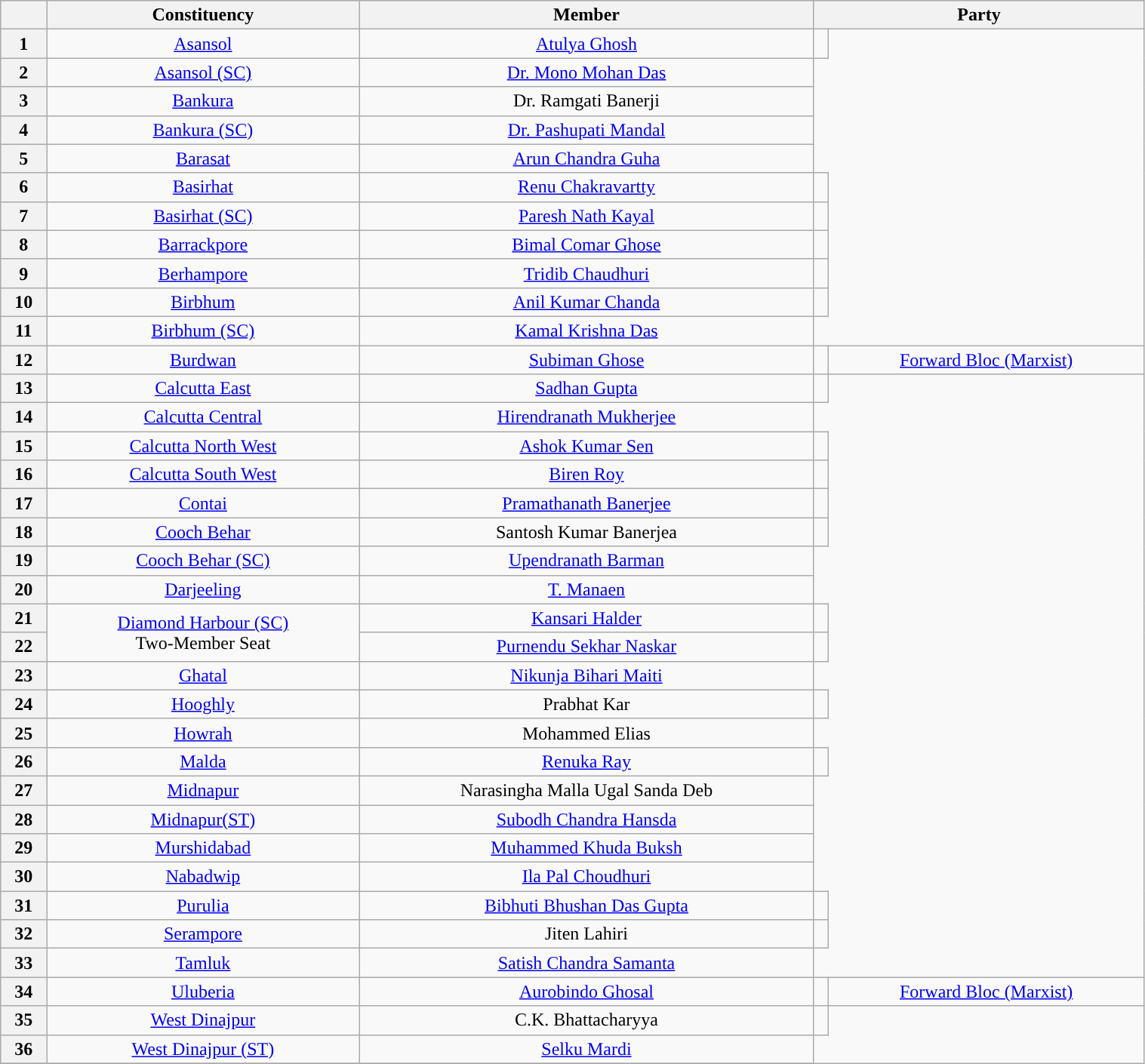<table class="wikitable sortable" style="width:80%; text-align:center">
<tr>
<th></th>
<th>Constituency</th>
<th>Member</th>
<th colspan="2" scope="col">Party</th>
</tr>
<tr>
<th>1</th>
<td><a href='#'>Asansol</a></td>
<td><a href='#'>Atulya Ghosh</a></td>
<td></td>
</tr>
<tr>
<th>2</th>
<td><a href='#'>Asansol (SC)</a></td>
<td><a href='#'>Dr. Mono Mohan Das</a></td>
</tr>
<tr>
<th>3</th>
<td><a href='#'>Bankura</a></td>
<td>Dr. Ramgati Banerji</td>
</tr>
<tr>
<th>4</th>
<td><a href='#'>Bankura (SC)</a></td>
<td><a href='#'>Dr. Pashupati Mandal</a></td>
</tr>
<tr>
<th>5</th>
<td><a href='#'>Barasat</a></td>
<td><a href='#'>Arun Chandra Guha</a></td>
</tr>
<tr>
<th>6</th>
<td><a href='#'>Basirhat</a></td>
<td><a href='#'>Renu Chakravartty</a></td>
<td></td>
</tr>
<tr>
<th>7</th>
<td><a href='#'>Basirhat (SC)</a></td>
<td><a href='#'>Paresh Nath Kayal</a></td>
<td></td>
</tr>
<tr>
<th>8</th>
<td><a href='#'>Barrackpore</a></td>
<td><a href='#'>Bimal Comar Ghose</a></td>
<td></td>
</tr>
<tr>
<th>9</th>
<td><a href='#'>Berhampore</a></td>
<td><a href='#'>Tridib Chaudhuri</a></td>
<td></td>
</tr>
<tr>
<th>10</th>
<td><a href='#'>Birbhum</a></td>
<td><a href='#'>Anil Kumar Chanda</a></td>
<td></td>
</tr>
<tr>
<th>11</th>
<td><a href='#'>Birbhum (SC)</a></td>
<td><a href='#'>Kamal Krishna Das</a></td>
</tr>
<tr>
<th>12</th>
<td><a href='#'>Burdwan</a></td>
<td><a href='#'>Subiman Ghose</a></td>
<td style="background-color: "></td>
<td><a href='#'>Forward Bloc (Marxist)</a></td>
</tr>
<tr>
<th>13</th>
<td><a href='#'>Calcutta East</a></td>
<td><a href='#'>Sadhan Gupta</a></td>
<td></td>
</tr>
<tr>
<th>14</th>
<td><a href='#'>Calcutta Central</a></td>
<td><a href='#'>Hirendranath Mukherjee</a></td>
</tr>
<tr>
<th>15</th>
<td><a href='#'>Calcutta North West</a></td>
<td><a href='#'>Ashok Kumar Sen</a></td>
<td></td>
</tr>
<tr>
<th>16</th>
<td><a href='#'>Calcutta South West</a></td>
<td><a href='#'>Biren Roy</a></td>
<td></td>
</tr>
<tr>
<th>17</th>
<td><a href='#'>Contai</a></td>
<td><a href='#'>Pramathanath Banerjee</a></td>
<td></td>
</tr>
<tr>
<th>18</th>
<td><a href='#'>Cooch Behar</a></td>
<td>Santosh Kumar Banerjea</td>
<td></td>
</tr>
<tr>
<th>19</th>
<td><a href='#'>Cooch Behar (SC)</a></td>
<td><a href='#'>Upendranath Barman</a></td>
</tr>
<tr>
<th>20</th>
<td><a href='#'>Darjeeling</a></td>
<td><a href='#'>T. Manaen</a></td>
</tr>
<tr>
<th>21</th>
<td rowspan=2><a href='#'>Diamond Harbour (SC)</a> <br> Two-Member Seat</td>
<td><a href='#'>Kansari Halder</a></td>
<td></td>
</tr>
<tr>
<th>22</th>
<td><a href='#'>Purnendu Sekhar Naskar</a></td>
<td></td>
</tr>
<tr>
<th>23</th>
<td><a href='#'>Ghatal</a></td>
<td><a href='#'>Nikunja Bihari Maiti</a></td>
</tr>
<tr>
<th>24</th>
<td><a href='#'>Hooghly</a></td>
<td>Prabhat Kar</td>
<td></td>
</tr>
<tr>
<th>25</th>
<td><a href='#'>Howrah</a></td>
<td>Mohammed Elias</td>
</tr>
<tr>
<th>26</th>
<td><a href='#'>Malda</a></td>
<td><a href='#'>Renuka Ray</a></td>
<td></td>
</tr>
<tr>
<th>27</th>
<td><a href='#'>Midnapur</a></td>
<td>Narasingha Malla Ugal Sanda Deb</td>
</tr>
<tr>
<th>28</th>
<td><a href='#'>Midnapur(ST)</a></td>
<td><a href='#'>Subodh Chandra Hansda</a></td>
</tr>
<tr>
<th>29</th>
<td><a href='#'>Murshidabad</a></td>
<td><a href='#'>Muhammed Khuda Buksh</a></td>
</tr>
<tr>
<th>30</th>
<td><a href='#'>Nabadwip</a></td>
<td><a href='#'>Ila Pal Choudhuri</a></td>
</tr>
<tr>
<th>31</th>
<td><a href='#'>Purulia</a></td>
<td><a href='#'>Bibhuti Bhushan Das Gupta</a></td>
<td></td>
</tr>
<tr>
<th>32</th>
<td><a href='#'>Serampore</a></td>
<td>Jiten Lahiri</td>
<td></td>
</tr>
<tr>
<th>33</th>
<td><a href='#'>Tamluk</a></td>
<td><a href='#'>Satish Chandra Samanta</a></td>
</tr>
<tr>
<th>34</th>
<td><a href='#'>Uluberia</a></td>
<td><a href='#'>Aurobindo Ghosal</a></td>
<td style="background-color: "></td>
<td><a href='#'>Forward Bloc (Marxist)</a></td>
</tr>
<tr>
<th>35</th>
<td><a href='#'>West Dinajpur</a></td>
<td>C.K. Bhattacharyya</td>
<td></td>
</tr>
<tr>
<th>36</th>
<td><a href='#'>West Dinajpur (ST)</a></td>
<td><a href='#'>Selku Mardi</a></td>
</tr>
<tr>
</tr>
</table>
